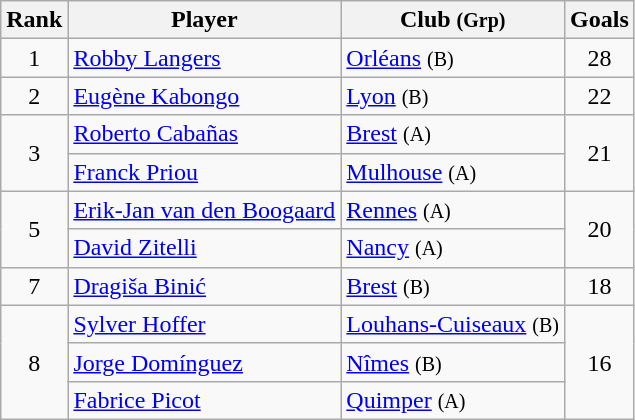<table class="wikitable" style="text-align:center">
<tr>
<th>Rank</th>
<th>Player</th>
<th>Club <small>(Grp)</small></th>
<th>Goals</th>
</tr>
<tr>
<td>1</td>
<td align="left"> <a href='#'>Robby Langers</a></td>
<td align="left"><a href='#'>Orléans</a> <small>(B)</small></td>
<td>28</td>
</tr>
<tr>
<td>2</td>
<td align="left"> <a href='#'>Eugène Kabongo</a></td>
<td align="left"><a href='#'>Lyon</a> <small>(B)</small></td>
<td>22</td>
</tr>
<tr>
<td rowspan="2">3</td>
<td align="left"> <a href='#'>Roberto Cabañas</a></td>
<td align="left"><a href='#'>Brest</a> <small>(A)</small></td>
<td rowspan="2">21</td>
</tr>
<tr>
<td align="left"> <a href='#'>Franck Priou</a></td>
<td align="left"><a href='#'>Mulhouse</a> <small>(A)</small></td>
</tr>
<tr>
<td rowspan="2">5</td>
<td align="left"> <a href='#'>Erik-Jan van den Boogaard</a></td>
<td align="left"><a href='#'>Rennes</a> <small>(A)</small></td>
<td rowspan="2">20</td>
</tr>
<tr>
<td align="left"> <a href='#'>David Zitelli</a></td>
<td align="left"><a href='#'>Nancy</a> <small>(A)</small></td>
</tr>
<tr>
<td>7</td>
<td align="left"> <a href='#'>Dragiša Binić</a></td>
<td align="left"><a href='#'>Brest</a> <small>(B)</small></td>
<td>18</td>
</tr>
<tr>
<td rowspan="3">8</td>
<td align="left"> <a href='#'>Sylver Hoffer</a></td>
<td align="left"><a href='#'>Louhans-Cuiseaux</a> <small>(B)</small></td>
<td rowspan="3">16</td>
</tr>
<tr>
<td align="left"> <a href='#'>Jorge Domínguez</a></td>
<td align="left"><a href='#'>Nîmes</a> <small>(B)</small></td>
</tr>
<tr>
<td align="left"> <a href='#'>Fabrice Picot</a></td>
<td align="left"><a href='#'>Quimper</a> <small>(A)</small></td>
</tr>
</table>
